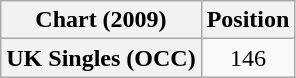<table class="wikitable plainrowheaders" style="text-align:center">
<tr>
<th scope="col">Chart (2009)</th>
<th scope="col">Position</th>
</tr>
<tr>
<th scope="row">UK Singles (OCC)</th>
<td>146</td>
</tr>
</table>
